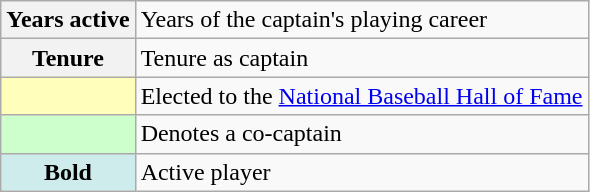<table class="wikitable">
<tr>
<th scope="row">Years active</th>
<td>Years of the captain's playing career</td>
</tr>
<tr>
<th scope="row">Tenure</th>
<td>Tenure as captain</td>
</tr>
<tr>
<th scope="row" style="background:#ffb;"></th>
<td>Elected to the <a href='#'>National Baseball Hall of Fame</a></td>
</tr>
<tr>
<th scope="row" style="background:#cfc;"></th>
<td>Denotes a co-captain</td>
</tr>
<tr>
<th scope="row" style="background:#cfecec;"><strong>Bold</strong></th>
<td>Active player</td>
</tr>
</table>
